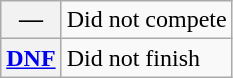<table class="wikitable">
<tr>
<th scope="row">—</th>
<td>Did not compete</td>
</tr>
<tr>
<th scope="row"><a href='#'>DNF</a></th>
<td>Did not finish</td>
</tr>
</table>
